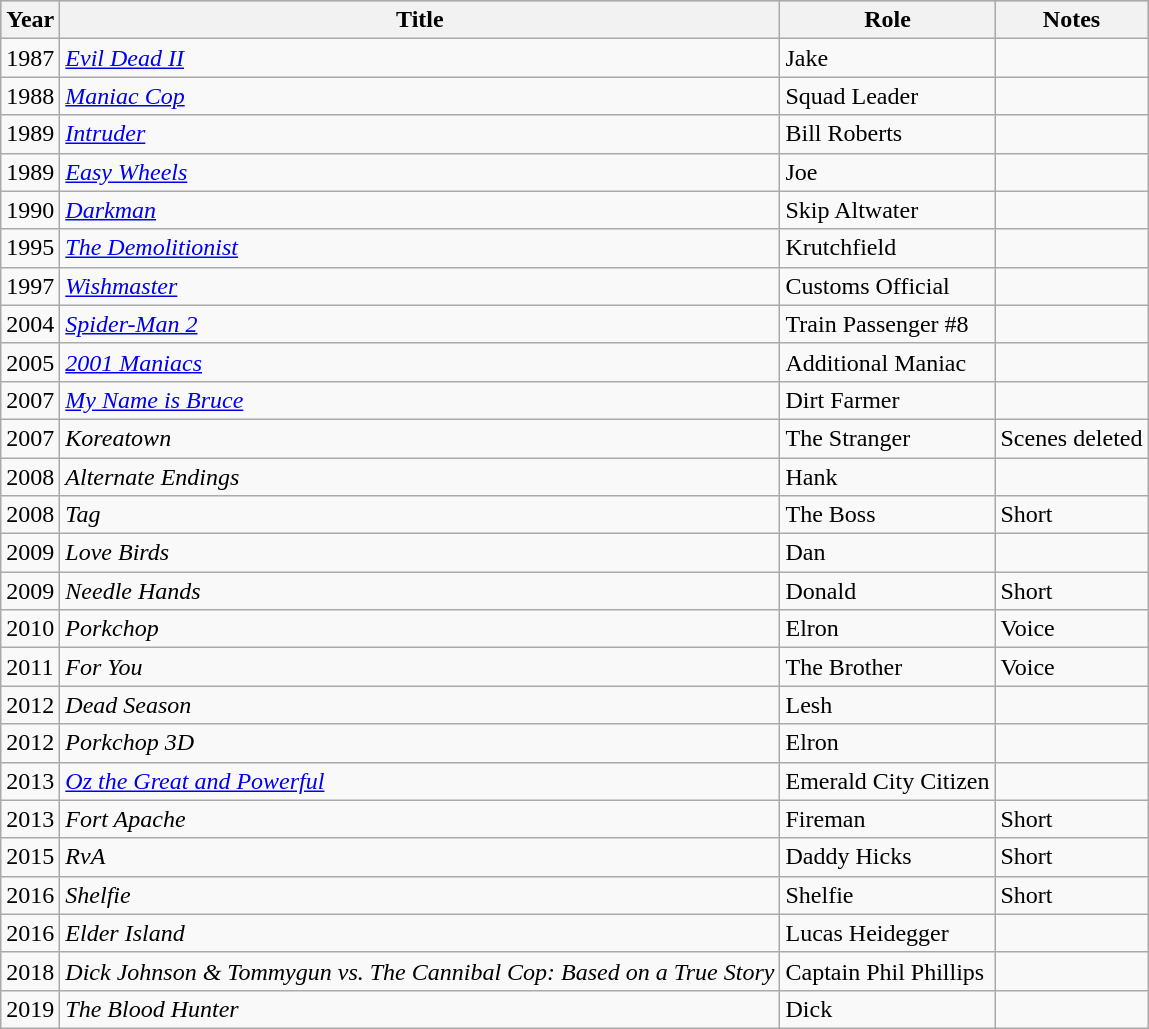<table class="wikitable">
<tr style="background:#b0c4de; text-align:center;">
<th>Year</th>
<th>Title</th>
<th>Role</th>
<th>Notes</th>
</tr>
<tr>
<td>1987</td>
<td><em><a href='#'>Evil Dead II</a></em></td>
<td>Jake</td>
<td></td>
</tr>
<tr>
<td>1988</td>
<td><em><a href='#'>Maniac Cop</a></em></td>
<td>Squad Leader</td>
<td></td>
</tr>
<tr>
<td>1989</td>
<td><em><a href='#'>Intruder</a></em></td>
<td>Bill Roberts</td>
<td></td>
</tr>
<tr>
<td>1989</td>
<td><em><a href='#'>Easy Wheels</a></em></td>
<td>Joe</td>
<td></td>
</tr>
<tr>
<td>1990</td>
<td><em><a href='#'>Darkman</a></em></td>
<td>Skip Altwater</td>
<td></td>
</tr>
<tr>
<td>1995</td>
<td><em><a href='#'>The Demolitionist</a></em></td>
<td>Krutchfield</td>
<td></td>
</tr>
<tr>
<td>1997</td>
<td><em><a href='#'>Wishmaster</a></em></td>
<td>Customs Official</td>
<td></td>
</tr>
<tr>
<td>2004</td>
<td><em><a href='#'>Spider-Man 2</a></em></td>
<td>Train Passenger #8</td>
<td></td>
</tr>
<tr>
<td>2005</td>
<td><em><a href='#'>2001 Maniacs</a></em></td>
<td>Additional Maniac</td>
<td></td>
</tr>
<tr>
<td>2007</td>
<td><em><a href='#'>My Name is Bruce</a></em></td>
<td>Dirt Farmer</td>
<td></td>
</tr>
<tr>
<td>2007</td>
<td><em>Koreatown</em></td>
<td>The Stranger</td>
<td>Scenes deleted</td>
</tr>
<tr>
<td>2008</td>
<td><em>Alternate Endings</em></td>
<td>Hank</td>
<td></td>
</tr>
<tr>
<td>2008</td>
<td><em>Tag</em></td>
<td>The Boss</td>
<td>Short</td>
</tr>
<tr>
<td>2009</td>
<td><em>Love Birds</em></td>
<td>Dan</td>
<td></td>
</tr>
<tr>
<td>2009</td>
<td><em>Needle Hands</em></td>
<td>Donald</td>
<td>Short</td>
</tr>
<tr>
<td>2010</td>
<td><em>Porkchop</em></td>
<td>Elron</td>
<td>Voice</td>
</tr>
<tr>
<td>2011</td>
<td><em>For You</em></td>
<td>The Brother</td>
<td>Voice</td>
</tr>
<tr>
<td>2012</td>
<td><em>Dead Season</em></td>
<td>Lesh</td>
<td></td>
</tr>
<tr>
<td>2012</td>
<td><em>Porkchop 3D</em></td>
<td>Elron</td>
<td></td>
</tr>
<tr>
<td>2013</td>
<td><em><a href='#'>Oz the Great and Powerful</a></em></td>
<td>Emerald City Citizen</td>
<td></td>
</tr>
<tr>
<td>2013</td>
<td><em>Fort Apache</em></td>
<td>Fireman</td>
<td>Short</td>
</tr>
<tr>
<td>2015</td>
<td><em>RvA</em></td>
<td>Daddy Hicks</td>
<td>Short</td>
</tr>
<tr>
<td>2016</td>
<td><em>Shelfie</em></td>
<td>Shelfie</td>
<td>Short</td>
</tr>
<tr>
<td>2016</td>
<td><em>Elder Island</em></td>
<td>Lucas Heidegger</td>
<td></td>
</tr>
<tr>
<td>2018</td>
<td><em>Dick Johnson & Tommygun vs. The Cannibal Cop: Based on a True Story</em></td>
<td>Captain Phil Phillips</td>
<td></td>
</tr>
<tr>
<td>2019</td>
<td><em> The Blood Hunter</em></td>
<td>Dick</td>
<td></td>
</tr>
</table>
